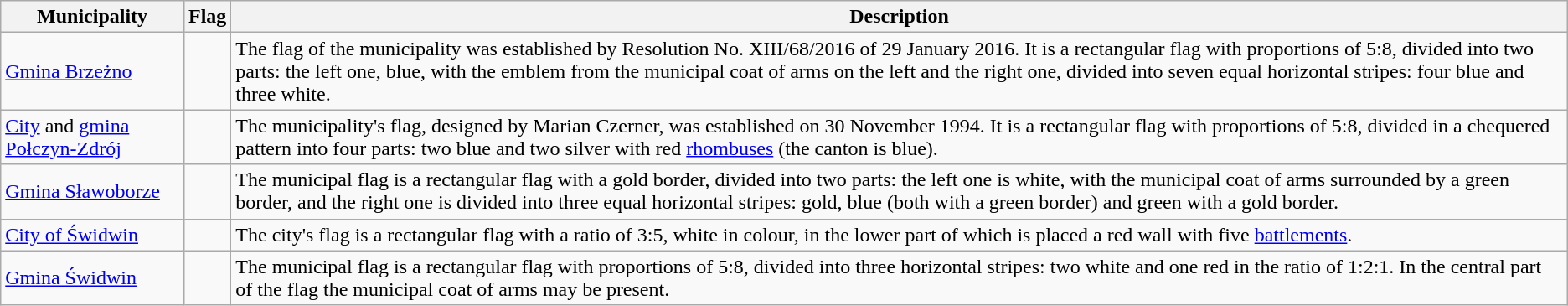<table class="wikitable">
<tr>
<th>Municipality</th>
<th>Flag</th>
<th>Description</th>
</tr>
<tr>
<td><a href='#'>Gmina Brzeżno</a></td>
<td></td>
<td>The flag of the municipality was established by Resolution No. XIII/68/2016 of 29 January 2016. It is a rectangular flag with proportions of 5:8, divided into two parts: the left one, blue, with the emblem from the municipal coat of arms on the left and the right one, divided into seven equal horizontal stripes: four blue and three white.</td>
</tr>
<tr>
<td><a href='#'>City</a> and <a href='#'>gmina Połczyn-Zdrój</a></td>
<td></td>
<td>The municipality's flag, designed by Marian Czerner, was established on 30 November 1994. It is a rectangular flag with proportions of 5:8, divided in a chequered pattern into four parts: two blue and two silver with red <a href='#'>rhombuses</a> (the canton is blue).</td>
</tr>
<tr>
<td><a href='#'>Gmina Sławoborze</a></td>
<td></td>
<td>The municipal flag is a rectangular flag with a gold border, divided into two parts: the left one is white, with the municipal coat of arms surrounded by a green border, and the right one is divided into three equal horizontal stripes: gold, blue (both with a green border) and green with a gold border.</td>
</tr>
<tr>
<td><a href='#'>City of Świdwin</a></td>
<td></td>
<td>The city's flag is a rectangular flag with a ratio of  3:5, white in colour, in the lower part of which is placed a red wall with five <a href='#'>battlements</a>.</td>
</tr>
<tr>
<td><a href='#'>Gmina Świdwin</a></td>
<td></td>
<td>The municipal flag is a rectangular flag with proportions of 5:8, divided into three horizontal stripes: two white and one red in the ratio of 1:2:1. In the central part of the flag the municipal coat of arms may be present.</td>
</tr>
</table>
